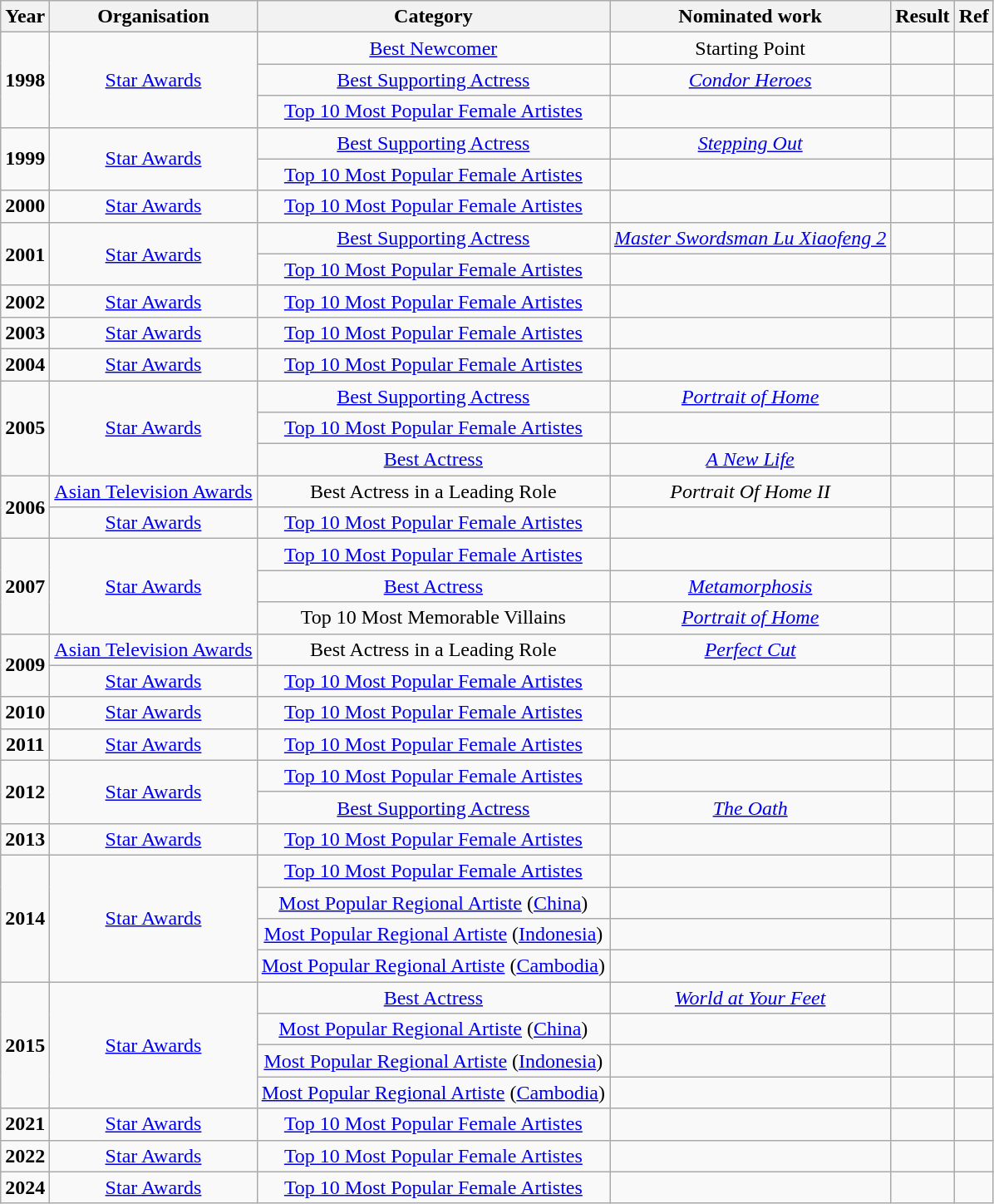<table class="wikitable sortable" style="text-align: center;">
<tr>
<th>Year</th>
<th>Organisation</th>
<th>Category</th>
<th>Nominated work</th>
<th>Result</th>
<th class="unsortable">Ref</th>
</tr>
<tr>
<td rowspan="3"><strong>1998</strong></td>
<td rowspan="3"><a href='#'>Star Awards</a></td>
<td><a href='#'>Best Newcomer</a></td>
<td>Starting Point <br> </td>
<td></td>
<td></td>
</tr>
<tr>
<td><a href='#'>Best Supporting Actress</a></td>
<td><em><a href='#'>Condor Heroes</a></em> <br> </td>
<td></td>
<td></td>
</tr>
<tr>
<td><a href='#'>Top 10 Most Popular Female Artistes</a></td>
<td></td>
<td></td>
<td></td>
</tr>
<tr>
<td rowspan="2"><strong>1999</strong></td>
<td rowspan="2"><a href='#'>Star Awards</a></td>
<td><a href='#'>Best Supporting Actress</a></td>
<td><em><a href='#'>Stepping Out</a></em> <br> </td>
<td></td>
<td></td>
</tr>
<tr>
<td><a href='#'>Top 10 Most Popular Female Artistes</a></td>
<td></td>
<td></td>
<td></td>
</tr>
<tr>
<td><strong>2000</strong></td>
<td><a href='#'>Star Awards</a></td>
<td><a href='#'>Top 10 Most Popular Female Artistes</a></td>
<td></td>
<td></td>
<td></td>
</tr>
<tr>
<td rowspan="2"><strong>2001</strong></td>
<td rowspan="2"><a href='#'>Star Awards</a></td>
<td><a href='#'>Best Supporting Actress</a></td>
<td><em><a href='#'>Master Swordsman Lu Xiaofeng 2</a></em><br> </td>
<td></td>
<td></td>
</tr>
<tr>
<td><a href='#'>Top 10 Most Popular Female Artistes</a></td>
<td></td>
<td></td>
<td></td>
</tr>
<tr>
<td><strong>2002</strong></td>
<td><a href='#'>Star Awards</a></td>
<td><a href='#'>Top 10 Most Popular Female Artistes</a></td>
<td></td>
<td></td>
<td></td>
</tr>
<tr>
<td><strong>2003</strong></td>
<td><a href='#'>Star Awards</a></td>
<td><a href='#'>Top 10 Most Popular Female Artistes</a></td>
<td></td>
<td></td>
<td></td>
</tr>
<tr>
<td><strong>2004</strong></td>
<td><a href='#'>Star Awards</a></td>
<td><a href='#'>Top 10 Most Popular Female Artistes</a></td>
<td></td>
<td></td>
<td></td>
</tr>
<tr>
<td rowspan="3"><strong>2005</strong></td>
<td rowspan="3"><a href='#'>Star Awards</a></td>
<td><a href='#'>Best Supporting Actress</a></td>
<td><em><a href='#'>Portrait of Home</a></em> <br> </td>
<td></td>
<td></td>
</tr>
<tr>
<td><a href='#'>Top 10 Most Popular Female Artistes</a></td>
<td></td>
<td></td>
<td></td>
</tr>
<tr>
<td><a href='#'>Best Actress</a></td>
<td><em><a href='#'>A New Life</a></em> <br> </td>
<td></td>
<td></td>
</tr>
<tr>
<td rowspan="2"><strong>2006</strong></td>
<td><a href='#'>Asian Television Awards</a></td>
<td>Best Actress in a Leading Role</td>
<td><em>Portrait Of Home II</em> <br> </td>
<td></td>
<td></td>
</tr>
<tr>
<td><a href='#'>Star Awards</a></td>
<td><a href='#'>Top 10 Most Popular Female Artistes</a></td>
<td></td>
<td></td>
<td></td>
</tr>
<tr>
<td rowspan="3"><strong>2007</strong></td>
<td rowspan="3"><a href='#'>Star Awards</a></td>
<td><a href='#'>Top 10 Most Popular Female Artistes</a></td>
<td></td>
<td></td>
<td></td>
</tr>
<tr>
<td><a href='#'>Best Actress</a></td>
<td><em><a href='#'>Metamorphosis</a></em> <br> </td>
<td></td>
<td></td>
</tr>
<tr>
<td>Top 10 Most Memorable Villains</td>
<td><em><a href='#'>Portrait of Home</a></em> <br> </td>
<td></td>
<td></td>
</tr>
<tr>
<td rowspan="2"><strong>2009</strong></td>
<td><a href='#'>Asian Television Awards</a></td>
<td>Best Actress in a Leading Role</td>
<td><em><a href='#'>Perfect Cut</a></em></td>
<td></td>
<td></td>
</tr>
<tr>
<td><a href='#'>Star Awards</a></td>
<td><a href='#'>Top 10 Most Popular Female Artistes</a></td>
<td></td>
<td></td>
<td></td>
</tr>
<tr>
<td><strong>2010</strong></td>
<td><a href='#'>Star Awards</a></td>
<td><a href='#'>Top 10 Most Popular Female Artistes</a></td>
<td></td>
<td></td>
<td></td>
</tr>
<tr>
<td><strong>2011</strong></td>
<td><a href='#'>Star Awards</a></td>
<td><a href='#'>Top 10 Most Popular Female Artistes</a></td>
<td></td>
<td></td>
<td></td>
</tr>
<tr>
<td rowspan="2"><strong>2012</strong></td>
<td rowspan="2"><a href='#'>Star Awards</a></td>
<td><a href='#'>Top 10 Most Popular Female Artistes</a></td>
<td></td>
<td></td>
<td></td>
</tr>
<tr>
<td><a href='#'>Best Supporting Actress</a></td>
<td><em><a href='#'>The Oath</a></em><br> </td>
<td></td>
<td></td>
</tr>
<tr>
<td><strong>2013</strong></td>
<td><a href='#'>Star Awards</a></td>
<td><a href='#'>Top 10 Most Popular Female Artistes</a></td>
<td></td>
<td></td>
<td></td>
</tr>
<tr>
<td rowspan="4"><strong>2014</strong></td>
<td rowspan="4"><a href='#'>Star Awards</a></td>
<td><a href='#'>Top 10 Most Popular Female Artistes</a></td>
<td></td>
<td></td>
<td></td>
</tr>
<tr>
<td><a href='#'>Most Popular Regional Artiste</a> (<a href='#'>China</a>)</td>
<td></td>
<td></td>
<td></td>
</tr>
<tr>
<td><a href='#'>Most Popular Regional Artiste</a> (<a href='#'>Indonesia</a>)</td>
<td></td>
<td></td>
<td></td>
</tr>
<tr>
<td><a href='#'>Most Popular Regional Artiste</a> (<a href='#'>Cambodia</a>)</td>
<td></td>
<td></td>
<td></td>
</tr>
<tr>
<td rowspan="4"><strong>2015</strong></td>
<td rowspan="4"><a href='#'>Star Awards</a></td>
<td><a href='#'>Best Actress</a></td>
<td><em><a href='#'>World at Your Feet</a></em> <br> </td>
<td></td>
<td></td>
</tr>
<tr>
<td><a href='#'>Most Popular Regional Artiste</a> (<a href='#'>China</a>)</td>
<td></td>
<td></td>
<td></td>
</tr>
<tr>
<td><a href='#'>Most Popular Regional Artiste</a> (<a href='#'>Indonesia</a>)</td>
<td></td>
<td></td>
<td></td>
</tr>
<tr>
<td><a href='#'>Most Popular Regional Artiste</a> (<a href='#'>Cambodia</a>)</td>
<td></td>
<td></td>
<td></td>
</tr>
<tr>
<td><strong>2021</strong></td>
<td><a href='#'>Star Awards</a></td>
<td><a href='#'>Top 10 Most Popular Female Artistes</a></td>
<td></td>
<td></td>
<td></td>
</tr>
<tr>
<td><strong>2022</strong></td>
<td><a href='#'>Star Awards</a></td>
<td><a href='#'>Top 10 Most Popular Female Artistes</a></td>
<td></td>
<td></td>
<td></td>
</tr>
<tr>
<td><strong>2024</strong></td>
<td><a href='#'>Star Awards</a></td>
<td><a href='#'>Top 10 Most Popular Female Artistes</a></td>
<td></td>
<td></td>
<td></td>
</tr>
</table>
